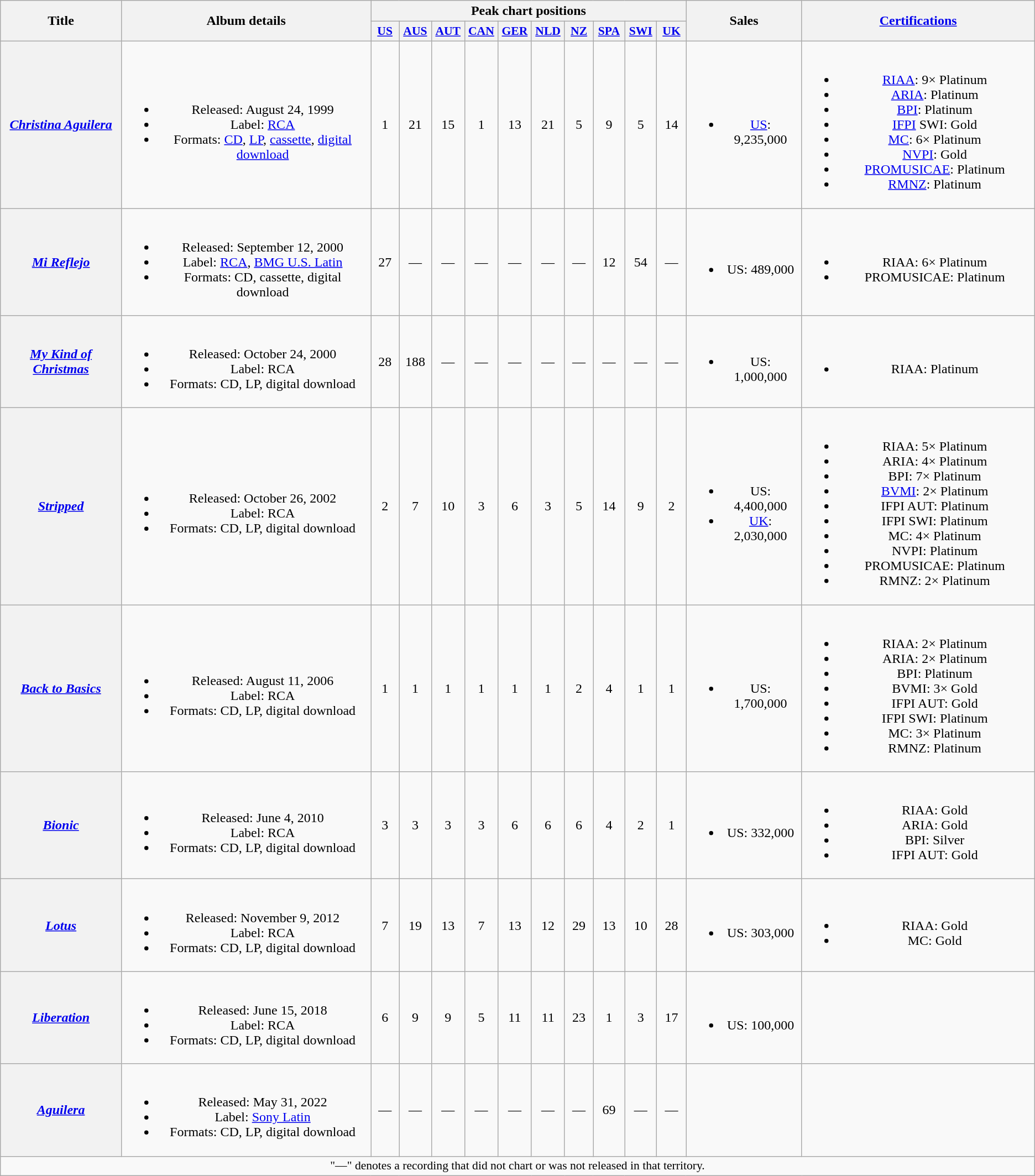<table class="wikitable plainrowheaders" style="text-align:center;">
<tr>
<th scope="col" rowspan="2" style="width:13em;">Title</th>
<th scope="col" rowspan="2" style="width:30em;">Album details</th>
<th scope="col" colspan="10">Peak chart positions</th>
<th scope="col" rowspan="2" style="width:10em;">Sales</th>
<th scope="col" rowspan="2" style="width:25em;"><a href='#'>Certifications</a></th>
</tr>
<tr>
<th scope="col" style="width:2.5em;font-size:90%;"><a href='#'>US</a><br></th>
<th scope="col" style="width:2.5em;font-size:90%;"><a href='#'>AUS</a><br></th>
<th scope="col" style="width:2.5em;font-size:90%;"><a href='#'>AUT</a><br></th>
<th scope="col" style="width:2.5em;font-size:90%;"><a href='#'>CAN</a><br></th>
<th scope="col" style="width:2.5em;font-size:90%;"><a href='#'>GER</a><br></th>
<th scope="col" style="width:2.5em;font-size:90%;"><a href='#'>NLD</a><br></th>
<th scope="col" style="width:2.5em;font-size:90%;"><a href='#'>NZ</a><br></th>
<th scope="col" style="width:2.5em;font-size:90%;"><a href='#'>SPA</a><br></th>
<th scope="col" style="width:2.5em;font-size:90%;"><a href='#'>SWI</a><br></th>
<th scope="col" style="width:2.5em;font-size:90%;"><a href='#'>UK</a><br></th>
</tr>
<tr>
<th scope="row"><em><a href='#'>Christina Aguilera</a></em></th>
<td><br><ul><li>Released: August 24, 1999 </li><li>Label: <a href='#'>RCA</a></li><li>Formats: <a href='#'>CD</a>, <a href='#'>LP</a>, <a href='#'>cassette</a>, <a href='#'>digital download</a></li></ul></td>
<td>1</td>
<td>21</td>
<td>15</td>
<td>1</td>
<td>13</td>
<td>21</td>
<td>5</td>
<td>9</td>
<td>5</td>
<td>14</td>
<td><br><ul><li><a href='#'>US</a>: 9,235,000</li></ul></td>
<td><br><ul><li><a href='#'>RIAA</a>: 9× Platinum</li><li><a href='#'>ARIA</a>: Platinum</li><li><a href='#'>BPI</a>: Platinum</li><li><a href='#'>IFPI</a> SWI: Gold</li><li><a href='#'>MC</a>: 6× Platinum</li><li><a href='#'>NVPI</a>: Gold</li><li><a href='#'>PROMUSICAE</a>: Platinum</li><li><a href='#'>RMNZ</a>: Platinum</li></ul></td>
</tr>
<tr>
<th scope="row"><em><a href='#'>Mi Reflejo</a></em></th>
<td><br><ul><li>Released: September 12, 2000 </li><li>Label: <a href='#'>RCA</a>, <a href='#'>BMG U.S. Latin</a></li><li>Formats: CD, cassette, digital download</li></ul></td>
<td>27</td>
<td>—</td>
<td>—</td>
<td>—</td>
<td>—</td>
<td>—</td>
<td>—</td>
<td>12</td>
<td>54</td>
<td>—</td>
<td><br><ul><li>US: 489,000</li></ul></td>
<td><br><ul><li>RIAA: 6× Platinum </li><li>PROMUSICAE: Platinum</li></ul></td>
</tr>
<tr>
<th scope="row"><em><a href='#'>My Kind of Christmas</a></em></th>
<td><br><ul><li>Released: October 24, 2000 </li><li>Label: RCA</li><li>Formats: CD, LP, digital download</li></ul></td>
<td>28</td>
<td>188</td>
<td>—</td>
<td>—</td>
<td>—</td>
<td>—</td>
<td>—</td>
<td>—</td>
<td>—</td>
<td>—</td>
<td><br><ul><li>US: 1,000,000</li></ul></td>
<td><br><ul><li>RIAA: Platinum</li></ul></td>
</tr>
<tr>
<th scope="row"><em><a href='#'>Stripped</a></em></th>
<td><br><ul><li>Released: October 26, 2002 </li><li>Label: RCA</li><li>Formats: CD, LP, digital download</li></ul></td>
<td>2</td>
<td>7</td>
<td>10</td>
<td>3</td>
<td>6</td>
<td>3</td>
<td>5</td>
<td>14</td>
<td>9</td>
<td>2</td>
<td><br><ul><li>US: 4,400,000</li><li><a href='#'>UK</a>: 2,030,000</li></ul></td>
<td><br><ul><li>RIAA: 5× Platinum</li><li>ARIA: 4× Platinum</li><li>BPI: 7× Platinum</li><li><a href='#'>BVMI</a>: 2× Platinum</li><li>IFPI AUT: Platinum</li><li>IFPI SWI: Platinum</li><li>MC: 4× Platinum</li><li>NVPI: Platinum</li><li>PROMUSICAE: Platinum</li><li>RMNZ: 2× Platinum</li></ul></td>
</tr>
<tr>
<th scope="row"><em><a href='#'>Back to Basics</a></em></th>
<td><br><ul><li>Released: August 11, 2006 </li><li>Label: RCA</li><li>Formats: CD, LP, digital download</li></ul></td>
<td>1</td>
<td>1</td>
<td>1</td>
<td>1</td>
<td>1</td>
<td>1</td>
<td>2</td>
<td>4</td>
<td>1</td>
<td>1</td>
<td><br><ul><li>US: 1,700,000</li></ul></td>
<td><br><ul><li>RIAA: 2× Platinum</li><li>ARIA: 2× Platinum</li><li>BPI: Platinum</li><li>BVMI: 3× Gold</li><li>IFPI AUT: Gold</li><li>IFPI SWI: Platinum</li><li>MC: 3× Platinum</li><li>RMNZ: Platinum</li></ul></td>
</tr>
<tr>
<th scope="row"><em><a href='#'>Bionic</a></em></th>
<td><br><ul><li>Released: June 4, 2010 </li><li>Label: RCA</li><li>Formats: CD, LP, digital download</li></ul></td>
<td>3</td>
<td>3</td>
<td>3</td>
<td>3</td>
<td>6</td>
<td>6</td>
<td>6</td>
<td>4</td>
<td>2</td>
<td>1</td>
<td><br><ul><li>US: 332,000</li></ul></td>
<td><br><ul><li>RIAA: Gold</li><li>ARIA: Gold</li><li>BPI: Silver</li><li>IFPI AUT: Gold</li></ul></td>
</tr>
<tr>
<th scope="row"><em><a href='#'>Lotus</a></em></th>
<td><br><ul><li>Released: November 9, 2012 </li><li>Label: RCA</li><li>Formats: CD, LP, digital download</li></ul></td>
<td>7</td>
<td>19</td>
<td>13</td>
<td>7</td>
<td>13</td>
<td>12</td>
<td>29</td>
<td>13</td>
<td>10</td>
<td>28</td>
<td><br><ul><li>US: 303,000</li></ul></td>
<td><br><ul><li>RIAA: Gold</li><li>MC: Gold</li></ul></td>
</tr>
<tr>
<th scope="row"><em><a href='#'>Liberation</a></em></th>
<td><br><ul><li>Released: June 15, 2018 </li><li>Label: RCA</li><li>Formats: CD, LP, digital download</li></ul></td>
<td>6</td>
<td>9</td>
<td>9</td>
<td>5</td>
<td>11</td>
<td>11</td>
<td>23</td>
<td>1</td>
<td>3</td>
<td>17</td>
<td><br><ul><li>US: 100,000</li></ul></td>
<td></td>
</tr>
<tr>
<th scope="row"><em><a href='#'>Aguilera</a></em></th>
<td><br><ul><li>Released: May 31, 2022</li><li>Label: <a href='#'>Sony Latin</a></li><li>Formats: CD, LP, digital download</li></ul></td>
<td>—</td>
<td>—</td>
<td>—</td>
<td>—</td>
<td>—</td>
<td>—</td>
<td>—</td>
<td>69</td>
<td>—</td>
<td>—</td>
<td></td>
<td></td>
</tr>
<tr>
<td colspan="15" style="font-size:90%">"—" denotes a recording that did not chart or was not released in that territory.</td>
</tr>
</table>
